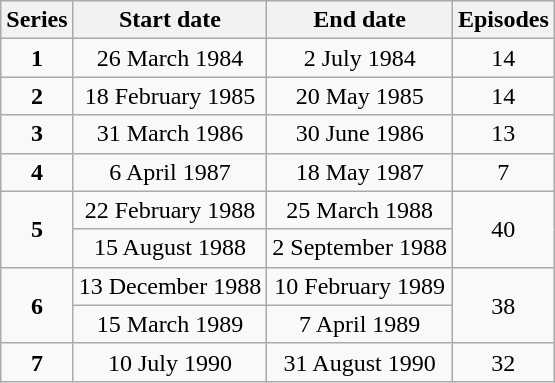<table class="wikitable" style="text-align:center;">
<tr>
<th>Series</th>
<th>Start date</th>
<th>End date</th>
<th>Episodes</th>
</tr>
<tr>
<td><strong>1</strong></td>
<td>26 March 1984</td>
<td>2 July 1984</td>
<td>14</td>
</tr>
<tr>
<td><strong>2</strong></td>
<td>18 February 1985</td>
<td>20 May 1985</td>
<td>14</td>
</tr>
<tr>
<td><strong>3</strong></td>
<td>31 March 1986</td>
<td>30 June 1986</td>
<td>13</td>
</tr>
<tr>
<td><strong>4</strong></td>
<td>6 April 1987</td>
<td>18 May 1987</td>
<td>7</td>
</tr>
<tr>
<td rowspan="2"><strong>5</strong></td>
<td>22 February 1988</td>
<td>25 March 1988</td>
<td rowspan="2">40</td>
</tr>
<tr>
<td>15 August 1988</td>
<td>2 September 1988</td>
</tr>
<tr>
<td rowspan="2"><strong>6</strong></td>
<td>13 December 1988</td>
<td>10 February 1989</td>
<td rowspan="2">38</td>
</tr>
<tr>
<td>15 March 1989</td>
<td>7 April 1989</td>
</tr>
<tr>
<td><strong>7</strong></td>
<td>10 July 1990</td>
<td>31 August 1990</td>
<td>32</td>
</tr>
</table>
